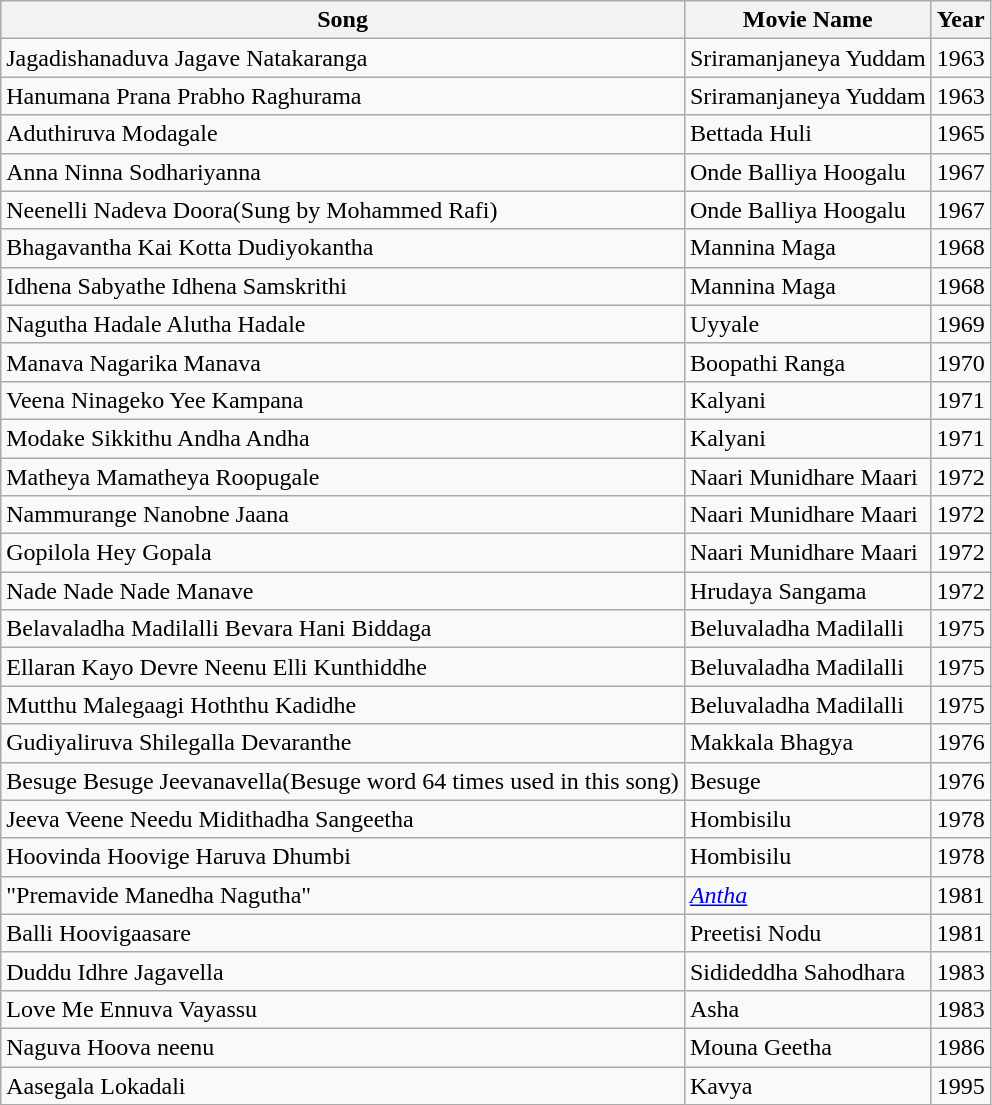<table class="wikitable">
<tr>
<th>Song</th>
<th>Movie Name</th>
<th>Year</th>
</tr>
<tr>
<td>Jagadishanaduva Jagave Natakaranga</td>
<td>Sriramanjaneya Yuddam</td>
<td>1963</td>
</tr>
<tr>
<td>Hanumana Prana Prabho Raghurama</td>
<td>Sriramanjaneya Yuddam</td>
<td>1963</td>
</tr>
<tr>
<td>Aduthiruva Modagale</td>
<td>Bettada Huli</td>
<td>1965</td>
</tr>
<tr>
<td>Anna Ninna Sodhariyanna</td>
<td>Onde Balliya Hoogalu</td>
<td>1967</td>
</tr>
<tr>
<td>Neenelli Nadeva Doora(Sung by Mohammed Rafi)</td>
<td>Onde Balliya Hoogalu</td>
<td>1967</td>
</tr>
<tr>
<td>Bhagavantha Kai Kotta Dudiyokantha</td>
<td>Mannina Maga</td>
<td>1968</td>
</tr>
<tr>
<td>Idhena Sabyathe Idhena Samskrithi</td>
<td>Mannina Maga</td>
<td>1968</td>
</tr>
<tr>
<td>Nagutha Hadale Alutha Hadale</td>
<td>Uyyale</td>
<td>1969</td>
</tr>
<tr>
<td>Manava Nagarika Manava</td>
<td>Boopathi Ranga</td>
<td>1970</td>
</tr>
<tr>
<td>Veena Ninageko Yee Kampana</td>
<td>Kalyani</td>
<td>1971</td>
</tr>
<tr>
<td>Modake Sikkithu Andha Andha</td>
<td>Kalyani</td>
<td>1971</td>
</tr>
<tr>
<td>Matheya Mamatheya Roopugale</td>
<td>Naari Munidhare Maari</td>
<td>1972</td>
</tr>
<tr>
<td>Nammurange Nanobne Jaana</td>
<td>Naari Munidhare Maari</td>
<td>1972</td>
</tr>
<tr>
<td>Gopilola Hey Gopala</td>
<td>Naari Munidhare Maari</td>
<td>1972</td>
</tr>
<tr>
<td>Nade Nade Nade Manave</td>
<td>Hrudaya Sangama</td>
<td>1972</td>
</tr>
<tr>
<td>Belavaladha Madilalli Bevara Hani Biddaga</td>
<td>Beluvaladha Madilalli</td>
<td>1975</td>
</tr>
<tr>
<td>Ellaran Kayo Devre Neenu Elli Kunthiddhe</td>
<td>Beluvaladha Madilalli</td>
<td>1975</td>
</tr>
<tr>
<td>Mutthu Malegaagi Hoththu Kadidhe</td>
<td>Beluvaladha Madilalli</td>
<td>1975</td>
</tr>
<tr>
<td>Gudiyaliruva Shilegalla Devaranthe</td>
<td>Makkala Bhagya</td>
<td>1976</td>
</tr>
<tr>
<td>Besuge Besuge Jeevanavella(Besuge word 64 times used in this song)</td>
<td>Besuge</td>
<td>1976</td>
</tr>
<tr>
<td>Jeeva Veene Needu Midithadha Sangeetha</td>
<td>Hombisilu</td>
<td>1978</td>
</tr>
<tr>
<td>Hoovinda Hoovige Haruva Dhumbi</td>
<td>Hombisilu</td>
<td>1978</td>
</tr>
<tr>
<td>"Premavide Manedha Nagutha"</td>
<td><em><a href='#'>Antha</a></em></td>
<td>1981</td>
</tr>
<tr>
<td>Balli Hoovigaasare</td>
<td>Preetisi Nodu</td>
<td>1981</td>
</tr>
<tr>
<td>Duddu Idhre Jagavella</td>
<td>Sidideddha Sahodhara</td>
<td>1983</td>
</tr>
<tr>
<td>Love Me Ennuva Vayassu</td>
<td>Asha</td>
<td>1983</td>
</tr>
<tr>
<td>Naguva Hoova neenu</td>
<td>Mouna Geetha</td>
<td>1986</td>
</tr>
<tr>
<td>Aasegala Lokadali</td>
<td>Kavya</td>
<td>1995</td>
</tr>
</table>
